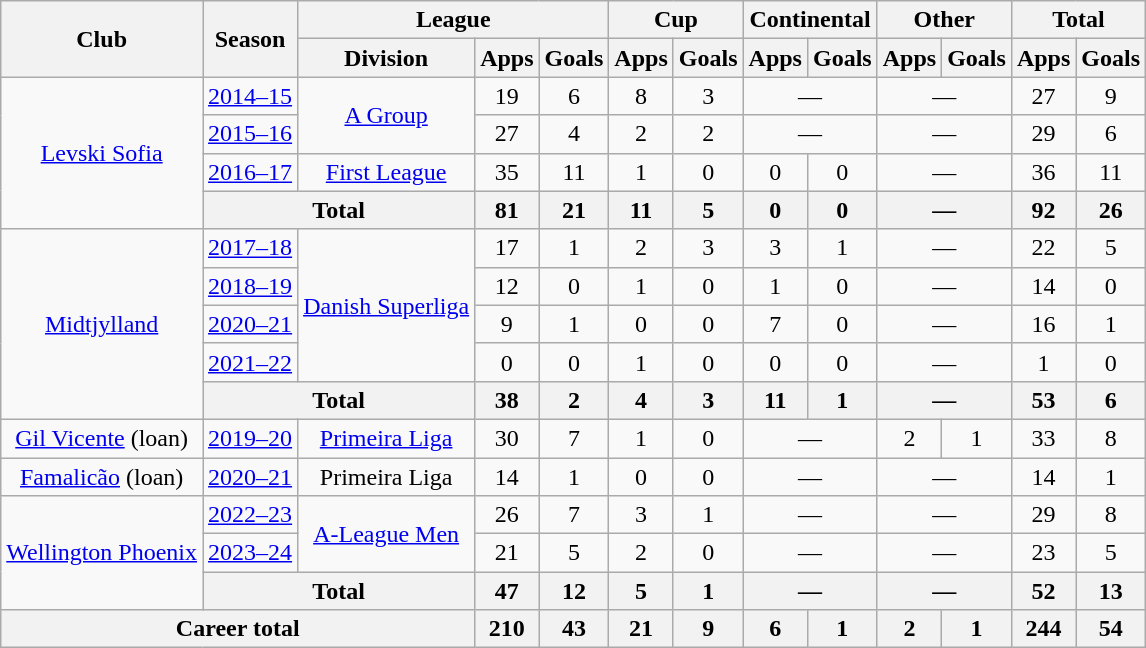<table class="wikitable" style="text-align: center">
<tr>
<th rowspan="2">Club</th>
<th rowspan="2">Season</th>
<th colspan="3">League</th>
<th colspan="2">Cup</th>
<th colspan="2">Continental</th>
<th colspan="2">Other</th>
<th colspan="3">Total</th>
</tr>
<tr>
<th>Division</th>
<th>Apps</th>
<th>Goals</th>
<th>Apps</th>
<th>Goals</th>
<th>Apps</th>
<th>Goals</th>
<th>Apps</th>
<th>Goals</th>
<th>Apps</th>
<th>Goals</th>
</tr>
<tr>
<td rowspan="4"><a href='#'>Levski Sofia</a></td>
<td><a href='#'>2014–15</a></td>
<td rowspan="2"><a href='#'>A Group</a></td>
<td>19</td>
<td>6</td>
<td>8</td>
<td>3</td>
<td colspan="2">—</td>
<td colspan="2">—</td>
<td>27</td>
<td>9</td>
</tr>
<tr>
<td><a href='#'>2015–16</a></td>
<td>27</td>
<td>4</td>
<td>2</td>
<td>2</td>
<td colspan="2">—</td>
<td colspan="2">—</td>
<td>29</td>
<td>6</td>
</tr>
<tr>
<td><a href='#'>2016–17</a></td>
<td><a href='#'>First League</a></td>
<td>35</td>
<td>11</td>
<td>1</td>
<td>0</td>
<td>0</td>
<td>0</td>
<td colspan="2">—</td>
<td>36</td>
<td>11</td>
</tr>
<tr>
<th colspan="2">Total</th>
<th>81</th>
<th>21</th>
<th>11</th>
<th>5</th>
<th>0</th>
<th>0</th>
<th colspan="2">—</th>
<th>92</th>
<th>26</th>
</tr>
<tr>
<td rowspan="5"><a href='#'>Midtjylland</a></td>
<td><a href='#'>2017–18</a></td>
<td rowspan="4"><a href='#'>Danish Superliga</a></td>
<td>17</td>
<td>1</td>
<td>2</td>
<td>3</td>
<td>3</td>
<td>1</td>
<td colspan="2">—</td>
<td>22</td>
<td>5</td>
</tr>
<tr>
<td><a href='#'>2018–19</a></td>
<td>12</td>
<td>0</td>
<td>1</td>
<td>0</td>
<td>1</td>
<td>0</td>
<td colspan="2">—</td>
<td>14</td>
<td>0</td>
</tr>
<tr>
<td><a href='#'>2020–21</a></td>
<td>9</td>
<td>1</td>
<td>0</td>
<td>0</td>
<td>7</td>
<td>0</td>
<td colspan="2">—</td>
<td>16</td>
<td>1</td>
</tr>
<tr>
<td><a href='#'>2021–22</a></td>
<td>0</td>
<td>0</td>
<td>1</td>
<td>0</td>
<td>0</td>
<td>0</td>
<td colspan="2">—</td>
<td>1</td>
<td>0</td>
</tr>
<tr>
<th colspan="2">Total</th>
<th>38</th>
<th>2</th>
<th>4</th>
<th>3</th>
<th>11</th>
<th>1</th>
<th colspan="2">—</th>
<th>53</th>
<th>6</th>
</tr>
<tr>
<td><a href='#'>Gil Vicente</a> (loan)</td>
<td><a href='#'>2019–20</a></td>
<td><a href='#'>Primeira Liga</a></td>
<td>30</td>
<td>7</td>
<td>1</td>
<td>0</td>
<td colspan="2">—</td>
<td>2</td>
<td>1</td>
<td>33</td>
<td>8</td>
</tr>
<tr>
<td><a href='#'>Famalicão</a> (loan)</td>
<td><a href='#'>2020–21</a></td>
<td>Primeira Liga</td>
<td>14</td>
<td>1</td>
<td>0</td>
<td>0</td>
<td colspan="2">—</td>
<td colspan="2">—</td>
<td>14</td>
<td>1</td>
</tr>
<tr>
<td rowspan="3"><a href='#'>Wellington Phoenix</a></td>
<td><a href='#'>2022–23</a></td>
<td rowspan="2"><a href='#'>A-League Men</a></td>
<td>26</td>
<td>7</td>
<td>3</td>
<td>1</td>
<td colspan="2">—</td>
<td colspan="2">—</td>
<td>29</td>
<td>8</td>
</tr>
<tr>
<td><a href='#'>2023–24</a></td>
<td>21</td>
<td>5</td>
<td>2</td>
<td>0</td>
<td colspan="2">—</td>
<td colspan="2">—</td>
<td>23</td>
<td>5</td>
</tr>
<tr>
<th colspan="2">Total</th>
<th>47</th>
<th>12</th>
<th>5</th>
<th>1</th>
<th colspan="2">—</th>
<th colspan="2">—</th>
<th>52</th>
<th>13</th>
</tr>
<tr>
<th colspan="3">Career total</th>
<th>210</th>
<th>43</th>
<th>21</th>
<th>9</th>
<th>6</th>
<th>1</th>
<th>2</th>
<th>1</th>
<th>244</th>
<th>54</th>
</tr>
</table>
